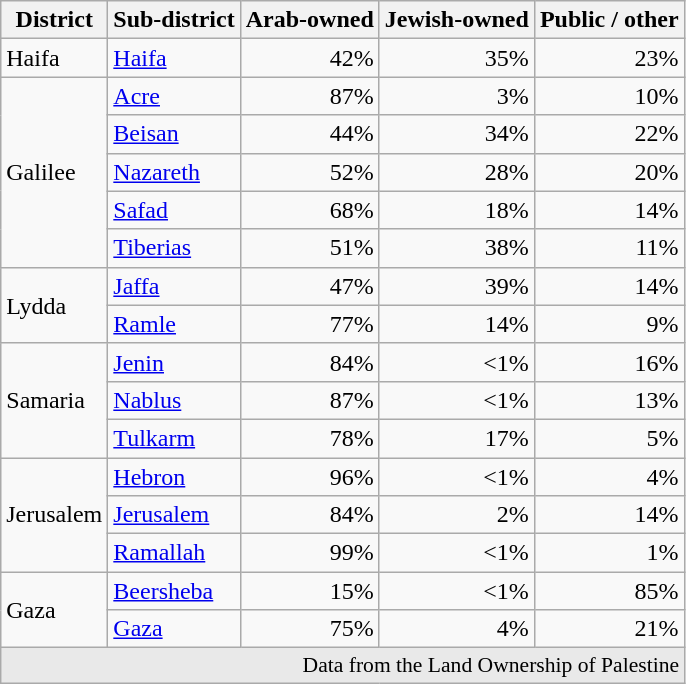<table class="wikitable" style="text-align:right;">
<tr>
<th>District</th>
<th>Sub-district</th>
<th>Arab-owned</th>
<th>Jewish-owned</th>
<th>Public / other</th>
</tr>
<tr>
<td style="text-align:left;">Haifa</td>
<td align="left"><a href='#'>Haifa</a></td>
<td>42%</td>
<td>35%</td>
<td>23%</td>
</tr>
<tr>
<td style="text-align:left;" rowspan="5">Galilee</td>
<td align="left"><a href='#'>Acre</a></td>
<td>87%</td>
<td>3%</td>
<td>10%</td>
</tr>
<tr>
<td align="left"><a href='#'>Beisan</a></td>
<td>44%</td>
<td>34%</td>
<td>22%</td>
</tr>
<tr>
<td align="left"><a href='#'>Nazareth</a></td>
<td>52%</td>
<td>28%</td>
<td>20%</td>
</tr>
<tr>
<td align="left"><a href='#'>Safad</a></td>
<td>68%</td>
<td>18%</td>
<td>14%</td>
</tr>
<tr>
<td align="left"><a href='#'>Tiberias</a></td>
<td>51%</td>
<td>38%</td>
<td>11%</td>
</tr>
<tr>
<td style="text-align:left;" rowspan="2">Lydda</td>
<td align="left"><a href='#'>Jaffa</a></td>
<td>47%</td>
<td>39%</td>
<td>14%</td>
</tr>
<tr>
<td align="left"><a href='#'>Ramle</a></td>
<td>77%</td>
<td>14%</td>
<td>9%</td>
</tr>
<tr>
<td style="text-align:left;" rowspan="3">Samaria</td>
<td align="left"><a href='#'>Jenin</a></td>
<td>84%</td>
<td><1%</td>
<td>16%</td>
</tr>
<tr>
<td align="left"><a href='#'>Nablus</a></td>
<td>87%</td>
<td><1%</td>
<td>13%</td>
</tr>
<tr>
<td align="left"><a href='#'>Tulkarm</a></td>
<td>78%</td>
<td>17%</td>
<td>5%</td>
</tr>
<tr>
<td style="text-align:left;" rowspan="3">Jerusalem</td>
<td align="left"><a href='#'>Hebron</a></td>
<td>96%</td>
<td><1%</td>
<td>4%</td>
</tr>
<tr>
<td align="left"><a href='#'>Jerusalem</a></td>
<td>84%</td>
<td>2%</td>
<td>14%</td>
</tr>
<tr>
<td align="left"><a href='#'>Ramallah</a></td>
<td>99%</td>
<td><1%</td>
<td>1%</td>
</tr>
<tr>
<td style="text-align:left;" rowspan="2">Gaza</td>
<td align="left"><a href='#'>Beersheba</a></td>
<td>15%</td>
<td><1%</td>
<td>85%</td>
</tr>
<tr>
<td align="left"><a href='#'>Gaza</a></td>
<td>75%</td>
<td>4%</td>
<td>21%</td>
</tr>
<tr>
<td colspan="7" style="background:#e9e9e9;font-size:90%;">Data from the Land Ownership of Palestine</td>
</tr>
</table>
